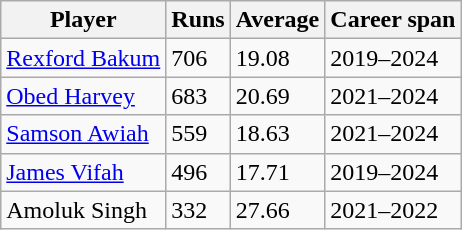<table class="wikitable">
<tr>
<th>Player</th>
<th>Runs</th>
<th>Average</th>
<th>Career span</th>
</tr>
<tr>
<td><a href='#'>Rexford Bakum</a></td>
<td>706</td>
<td>19.08</td>
<td>2019–2024</td>
</tr>
<tr>
<td><a href='#'>Obed Harvey</a></td>
<td>683</td>
<td>20.69</td>
<td>2021–2024</td>
</tr>
<tr>
<td><a href='#'>Samson Awiah</a></td>
<td>559</td>
<td>18.63</td>
<td>2021–2024</td>
</tr>
<tr>
<td><a href='#'>James Vifah</a></td>
<td>496</td>
<td>17.71</td>
<td>2019–2024</td>
</tr>
<tr>
<td>Amoluk Singh</td>
<td>332</td>
<td>27.66</td>
<td>2021–2022</td>
</tr>
</table>
